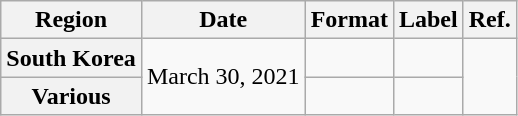<table class="wikitable plainrowheaders">
<tr>
<th>Region</th>
<th>Date</th>
<th>Format</th>
<th>Label</th>
<th>Ref.</th>
</tr>
<tr>
<th scope="row">South Korea</th>
<td rowspan="2">March 30, 2021</td>
<td></td>
<td></td>
<td rowspan="2"></td>
</tr>
<tr>
<th scope="row">Various </th>
<td></td>
<td></td>
</tr>
</table>
